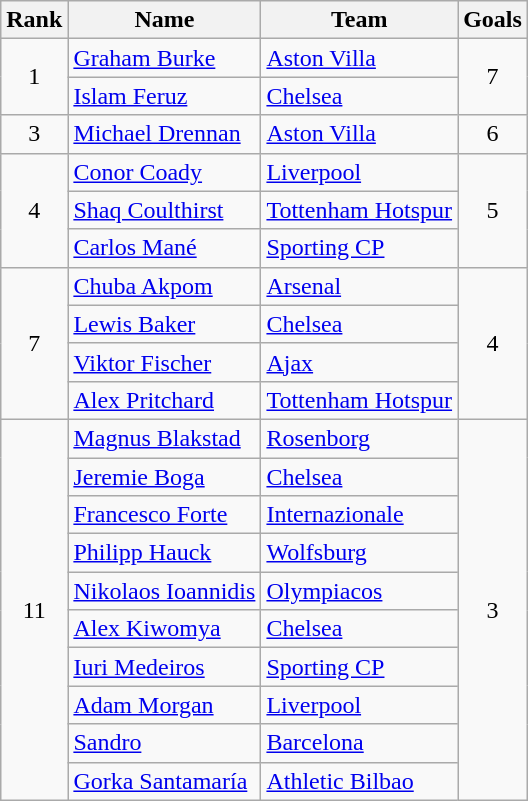<table class="wikitable" style="text-align:center">
<tr>
<th>Rank</th>
<th>Name</th>
<th>Team</th>
<th>Goals</th>
</tr>
<tr>
<td rowspan=2>1</td>
<td align="left"> <a href='#'>Graham Burke</a></td>
<td align="left"> <a href='#'>Aston Villa</a></td>
<td rowspan=2>7</td>
</tr>
<tr>
<td align="left"> <a href='#'>Islam Feruz</a></td>
<td align="left"> <a href='#'>Chelsea</a></td>
</tr>
<tr>
<td rowspan=1>3</td>
<td align="left"> <a href='#'>Michael Drennan</a></td>
<td align="left"> <a href='#'>Aston Villa</a></td>
<td rowspan=1>6</td>
</tr>
<tr>
<td rowspan=3>4</td>
<td align="left"> <a href='#'>Conor Coady</a></td>
<td align="left"> <a href='#'>Liverpool</a></td>
<td rowspan=3>5</td>
</tr>
<tr>
<td align="left"> <a href='#'>Shaq Coulthirst</a></td>
<td align="left"> <a href='#'>Tottenham Hotspur</a></td>
</tr>
<tr>
<td align="left"> <a href='#'>Carlos Mané</a></td>
<td align="left"> <a href='#'>Sporting CP</a></td>
</tr>
<tr>
<td rowspan=4>7</td>
<td align="left"> <a href='#'>Chuba Akpom</a></td>
<td align="left"> <a href='#'>Arsenal</a></td>
<td rowspan=4>4</td>
</tr>
<tr>
<td align="left"> <a href='#'>Lewis Baker</a></td>
<td align="left"> <a href='#'>Chelsea</a></td>
</tr>
<tr>
<td align="left"> <a href='#'>Viktor Fischer</a></td>
<td align="left"> <a href='#'>Ajax</a></td>
</tr>
<tr>
<td align="left"> <a href='#'>Alex Pritchard</a></td>
<td align="left"> <a href='#'>Tottenham Hotspur</a></td>
</tr>
<tr>
<td rowspan=10>11</td>
<td align="left"> <a href='#'>Magnus Blakstad</a></td>
<td align="left"> <a href='#'>Rosenborg</a></td>
<td rowspan=10>3</td>
</tr>
<tr>
<td align="left"> <a href='#'>Jeremie Boga</a></td>
<td align="left"> <a href='#'>Chelsea</a></td>
</tr>
<tr>
<td align="left"> <a href='#'>Francesco Forte</a></td>
<td align="left"> <a href='#'>Internazionale</a></td>
</tr>
<tr>
<td align="left"> <a href='#'>Philipp Hauck</a></td>
<td align="left"> <a href='#'>Wolfsburg</a></td>
</tr>
<tr>
<td align="left"> <a href='#'>Nikolaos Ioannidis</a></td>
<td align="left"> <a href='#'>Olympiacos</a></td>
</tr>
<tr>
<td align="left"> <a href='#'>Alex Kiwomya</a></td>
<td align="left"> <a href='#'>Chelsea</a></td>
</tr>
<tr>
<td align="left"> <a href='#'>Iuri Medeiros</a></td>
<td align="left"> <a href='#'>Sporting CP</a></td>
</tr>
<tr>
<td align="left"> <a href='#'>Adam Morgan</a></td>
<td align="left"> <a href='#'>Liverpool</a></td>
</tr>
<tr>
<td align="left"> <a href='#'>Sandro</a></td>
<td align="left"> <a href='#'>Barcelona</a></td>
</tr>
<tr>
<td align="left"> <a href='#'>Gorka Santamaría</a></td>
<td align="left"> <a href='#'>Athletic Bilbao</a></td>
</tr>
</table>
